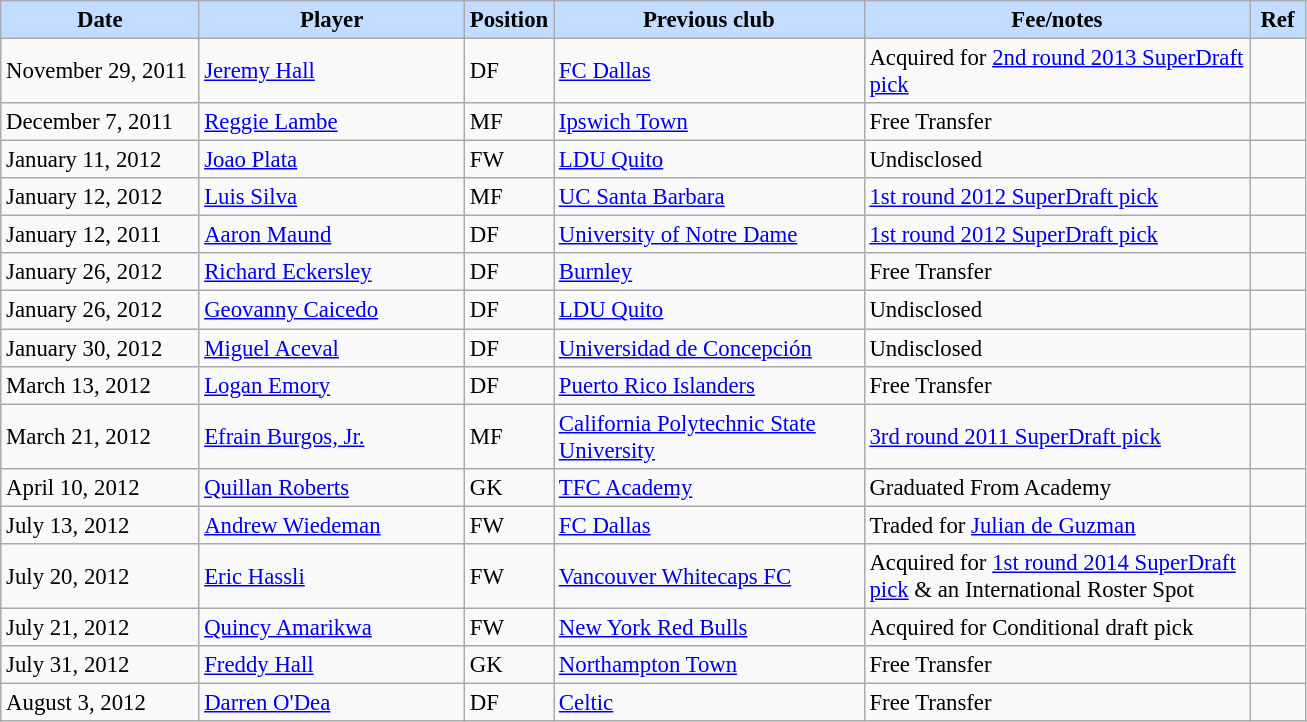<table class="wikitable" style="text-align:left; font-size:95%;">
<tr>
<th style="background:#c2ddff; width:125px;">Date</th>
<th style="background:#c2ddff; width:170px;">Player</th>
<th style="background:#c2ddff; width:50px;">Position</th>
<th style="background:#c2ddff; width:200px;">Previous club</th>
<th style="background:#c2ddff; width:250px;">Fee/notes</th>
<th style="background:#c2ddff; width:30px;">Ref</th>
</tr>
<tr>
<td>November 29, 2011</td>
<td> <a href='#'>Jeremy Hall</a></td>
<td>DF</td>
<td> <a href='#'>FC Dallas</a></td>
<td>Acquired for <a href='#'>2nd round 2013 SuperDraft pick</a></td>
<td></td>
</tr>
<tr>
<td>December 7, 2011</td>
<td> <a href='#'>Reggie Lambe</a></td>
<td>MF</td>
<td> <a href='#'>Ipswich Town</a></td>
<td>Free Transfer</td>
<td></td>
</tr>
<tr>
<td>January 11, 2012</td>
<td> <a href='#'>Joao Plata</a></td>
<td>FW</td>
<td> <a href='#'>LDU Quito</a></td>
<td>Undisclosed</td>
<td></td>
</tr>
<tr>
<td>January 12, 2012</td>
<td> <a href='#'>Luis Silva</a></td>
<td>MF</td>
<td> <a href='#'>UC Santa Barbara</a></td>
<td><a href='#'>1st round 2012 SuperDraft pick</a></td>
<td></td>
</tr>
<tr>
<td>January 12, 2011</td>
<td> <a href='#'>Aaron Maund</a></td>
<td>DF</td>
<td> <a href='#'>University of Notre Dame</a></td>
<td><a href='#'>1st round 2012 SuperDraft pick</a></td>
<td></td>
</tr>
<tr>
<td>January 26, 2012</td>
<td> <a href='#'>Richard Eckersley</a></td>
<td>DF</td>
<td> <a href='#'>Burnley</a></td>
<td>Free Transfer</td>
<td></td>
</tr>
<tr>
<td>January 26, 2012</td>
<td> <a href='#'>Geovanny Caicedo</a></td>
<td>DF</td>
<td> <a href='#'>LDU Quito</a></td>
<td>Undisclosed</td>
<td></td>
</tr>
<tr>
<td>January 30, 2012</td>
<td> <a href='#'>Miguel Aceval</a></td>
<td>DF</td>
<td> <a href='#'>Universidad de Concepción</a></td>
<td>Undisclosed</td>
<td></td>
</tr>
<tr>
<td>March 13, 2012</td>
<td> <a href='#'>Logan Emory</a></td>
<td>DF</td>
<td> <a href='#'>Puerto Rico Islanders</a></td>
<td>Free Transfer</td>
<td></td>
</tr>
<tr>
<td>March 21, 2012</td>
<td> <a href='#'>Efrain Burgos, Jr.</a></td>
<td>MF</td>
<td> <a href='#'>California Polytechnic State University</a></td>
<td><a href='#'>3rd round 2011 SuperDraft pick</a></td>
<td></td>
</tr>
<tr>
<td>April 10, 2012</td>
<td> <a href='#'>Quillan Roberts</a></td>
<td>GK</td>
<td> <a href='#'>TFC Academy</a></td>
<td>Graduated From Academy</td>
<td></td>
</tr>
<tr>
<td>July 13, 2012</td>
<td> <a href='#'>Andrew Wiedeman</a></td>
<td>FW</td>
<td> <a href='#'>FC Dallas</a></td>
<td>Traded for <a href='#'>Julian de Guzman</a></td>
<td></td>
</tr>
<tr>
<td>July 20, 2012</td>
<td> <a href='#'>Eric Hassli</a></td>
<td>FW</td>
<td> <a href='#'>Vancouver Whitecaps FC</a></td>
<td>Acquired for <a href='#'>1st round 2014 SuperDraft pick</a> & an International Roster Spot</td>
<td></td>
</tr>
<tr>
<td>July 21, 2012</td>
<td> <a href='#'>Quincy Amarikwa</a></td>
<td>FW</td>
<td> <a href='#'>New York Red Bulls</a></td>
<td>Acquired for Conditional draft pick</td>
<td></td>
</tr>
<tr>
<td>July 31, 2012</td>
<td> <a href='#'>Freddy Hall</a></td>
<td>GK</td>
<td> <a href='#'>Northampton Town</a></td>
<td>Free Transfer</td>
<td></td>
</tr>
<tr>
<td>August 3, 2012</td>
<td> <a href='#'>Darren O'Dea</a></td>
<td>DF</td>
<td> <a href='#'>Celtic</a></td>
<td>Free Transfer</td>
<td></td>
</tr>
</table>
